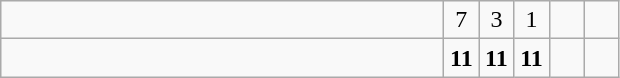<table class="wikitable">
<tr>
<td style="width:18em"></td>
<td align=center style="width:1em">7</td>
<td align=center style="width:1em">3</td>
<td align=center style="width:1em">1</td>
<td align=center style="width:1em"></td>
<td align=center style="width:1em"></td>
</tr>
<tr>
<td style="width:18em"><strong></strong></td>
<td align=center style="width:1em"><strong>11</strong></td>
<td align=center style="width:1em"><strong>11</strong></td>
<td align=center style="width:1em"><strong>11</strong></td>
<td align=center style="width:1em"></td>
<td align=center style="width:1em"></td>
</tr>
</table>
